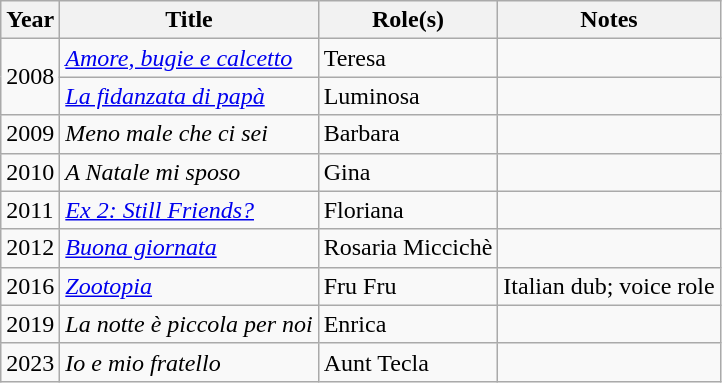<table class="wikitable plainrowheaders sortable">
<tr>
<th scope="col">Year</th>
<th scope="col">Title</th>
<th scope="col">Role(s)</th>
<th scope="col" class="unsortable">Notes</th>
</tr>
<tr>
<td rowspan="2">2008</td>
<td><em><a href='#'>Amore, bugie e calcetto</a></em></td>
<td>Teresa</td>
<td></td>
</tr>
<tr>
<td><em><a href='#'>La fidanzata di papà</a></em></td>
<td>Luminosa</td>
<td></td>
</tr>
<tr>
<td>2009</td>
<td><em>Meno male che ci sei</em></td>
<td>Barbara</td>
<td></td>
</tr>
<tr>
<td>2010</td>
<td><em>A Natale mi sposo</em></td>
<td>Gina</td>
<td></td>
</tr>
<tr>
<td>2011</td>
<td><em><a href='#'>Ex 2: Still Friends?</a></em></td>
<td>Floriana</td>
<td></td>
</tr>
<tr>
<td>2012</td>
<td><em><a href='#'>Buona giornata</a></em></td>
<td>Rosaria Miccichè</td>
<td></td>
</tr>
<tr>
<td>2016</td>
<td><em><a href='#'>Zootopia</a></em></td>
<td>Fru Fru</td>
<td>Italian dub; voice role</td>
</tr>
<tr>
<td>2019</td>
<td><em>La notte è piccola per noi</em></td>
<td>Enrica</td>
<td></td>
</tr>
<tr>
<td>2023</td>
<td><em>Io e mio fratello</em></td>
<td>Aunt Tecla</td>
<td></td>
</tr>
</table>
